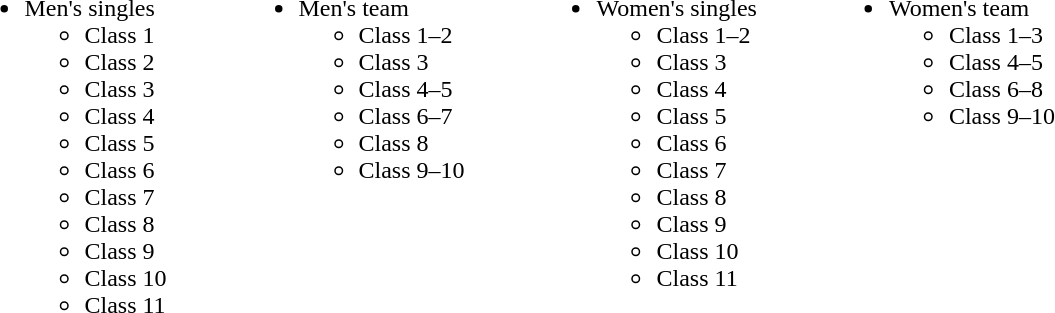<table>
<tr>
<td><br><ul><li>Men's singles<ul><li>Class 1</li><li>Class 2</li><li>Class 3</li><li>Class 4</li><li>Class 5</li><li>Class 6</li><li>Class 7</li><li>Class 8</li><li>Class 9</li><li>Class 10</li><li>Class 11</li></ul></li></ul></td>
<td width=40></td>
<td valign=top><br><ul><li>Men's team<ul><li>Class 1–2</li><li>Class 3</li><li>Class 4–5</li><li>Class 6–7</li><li>Class 8</li><li>Class 9–10</li></ul></li></ul></td>
<td width=40></td>
<td valign=top><br><ul><li>Women's singles<ul><li>Class 1–2</li><li>Class 3</li><li>Class 4</li><li>Class 5</li><li>Class 6</li><li>Class 7</li><li>Class 8</li><li>Class 9</li><li>Class 10</li><li>Class 11</li></ul></li></ul></td>
<td width=40></td>
<td valign=top><br><ul><li>Women's team<ul><li>Class 1–3</li><li>Class 4–5</li><li>Class 6–8</li><li>Class 9–10</li></ul></li></ul></td>
</tr>
</table>
